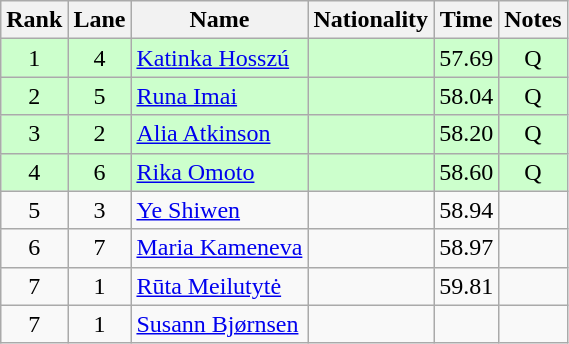<table class="wikitable sortable" style="text-align:center">
<tr>
<th>Rank</th>
<th>Lane</th>
<th>Name</th>
<th>Nationality</th>
<th>Time</th>
<th>Notes</th>
</tr>
<tr bgcolor=ccffcc>
<td>1</td>
<td>4</td>
<td align=left><a href='#'>Katinka Hosszú</a></td>
<td align=left></td>
<td>57.69</td>
<td>Q</td>
</tr>
<tr bgcolor=ccffcc>
<td>2</td>
<td>5</td>
<td align=left><a href='#'>Runa Imai</a></td>
<td align=left></td>
<td>58.04</td>
<td>Q</td>
</tr>
<tr bgcolor=ccffcc>
<td>3</td>
<td>2</td>
<td align=left><a href='#'>Alia Atkinson</a></td>
<td align=left></td>
<td>58.20</td>
<td>Q</td>
</tr>
<tr bgcolor=ccffcc>
<td>4</td>
<td>6</td>
<td align=left><a href='#'>Rika Omoto</a></td>
<td align=left></td>
<td>58.60</td>
<td>Q</td>
</tr>
<tr>
<td>5</td>
<td>3</td>
<td align=left><a href='#'>Ye Shiwen</a></td>
<td align=left></td>
<td>58.94</td>
<td></td>
</tr>
<tr>
<td>6</td>
<td>7</td>
<td align=left><a href='#'>Maria Kameneva</a></td>
<td align=left></td>
<td>58.97</td>
<td></td>
</tr>
<tr>
<td>7</td>
<td>1</td>
<td align=left><a href='#'>Rūta Meilutytė</a></td>
<td align=left></td>
<td>59.81</td>
<td></td>
</tr>
<tr>
<td>7</td>
<td>1</td>
<td align=left><a href='#'>Susann Bjørnsen</a></td>
<td align=left></td>
<td></td>
<td></td>
</tr>
</table>
